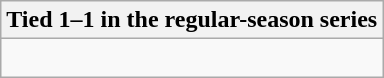<table class="wikitable collapsible collapsed">
<tr>
<th>Tied 1–1 in the regular-season series</th>
</tr>
<tr>
<td><br>
</td>
</tr>
</table>
